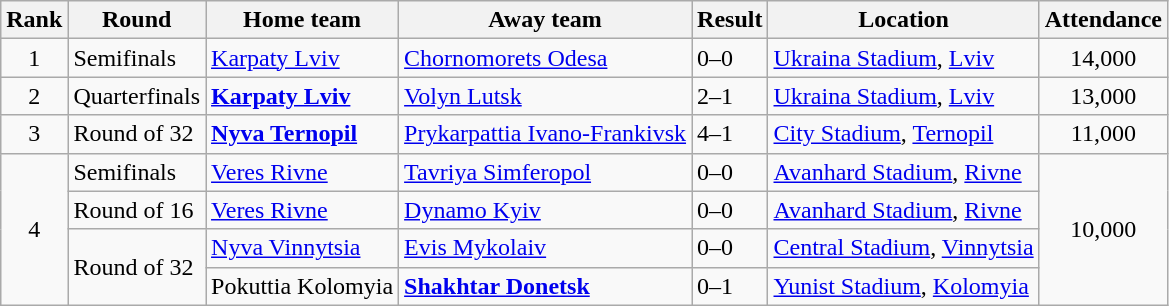<table class="wikitable" style="text-align:center">
<tr>
<th>Rank</th>
<th>Round</th>
<th>Home team</th>
<th>Away team</th>
<th>Result</th>
<th>Location</th>
<th>Attendance</th>
</tr>
<tr>
<td>1</td>
<td align=left>Semifinals</td>
<td align=left><a href='#'>Karpaty Lviv</a></td>
<td align=left><a href='#'>Chornomorets Odesa</a></td>
<td align=left>0–0</td>
<td align=left><a href='#'>Ukraina Stadium</a>, <a href='#'>Lviv</a></td>
<td>14,000</td>
</tr>
<tr>
<td>2</td>
<td align=left>Quarterfinals</td>
<td align=left><strong><a href='#'>Karpaty Lviv</a></strong></td>
<td align=left><a href='#'>Volyn Lutsk</a></td>
<td align=left>2–1</td>
<td align=left><a href='#'>Ukraina Stadium</a>, <a href='#'>Lviv</a></td>
<td>13,000</td>
</tr>
<tr>
<td>3</td>
<td align=left>Round of 32</td>
<td align=left><strong><a href='#'>Nyva Ternopil</a></strong></td>
<td align=left><a href='#'>Prykarpattia Ivano-Frankivsk</a></td>
<td align=left>4–1</td>
<td align=left><a href='#'>City Stadium</a>, <a href='#'>Ternopil</a></td>
<td>11,000</td>
</tr>
<tr>
<td rowspan="4">4</td>
<td align=left>Semifinals</td>
<td align=left><a href='#'>Veres Rivne</a></td>
<td align=left><a href='#'>Tavriya Simferopol</a></td>
<td align=left>0–0</td>
<td align=left><a href='#'>Avanhard Stadium</a>, <a href='#'>Rivne</a></td>
<td rowspan="4">10,000</td>
</tr>
<tr>
<td align=left>Round of 16</td>
<td align=left><a href='#'>Veres Rivne</a></td>
<td align=left><a href='#'>Dynamo Kyiv</a></td>
<td align=left>0–0</td>
<td align=left><a href='#'>Avanhard Stadium</a>, <a href='#'>Rivne</a></td>
</tr>
<tr>
<td rowspan="2" align=left>Round of 32</td>
<td align=left><a href='#'>Nyva Vinnytsia</a></td>
<td align=left><a href='#'>Evis Mykolaiv</a></td>
<td align=left>0–0</td>
<td align=left><a href='#'>Central Stadium</a>, <a href='#'>Vinnytsia</a></td>
</tr>
<tr>
<td align=left>Pokuttia Kolomyia</td>
<td align=left><strong><a href='#'>Shakhtar Donetsk</a></strong></td>
<td align=left>0–1</td>
<td align=left><a href='#'>Yunist Stadium</a>, <a href='#'>Kolomyia</a></td>
</tr>
</table>
